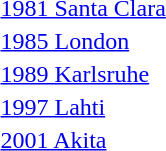<table>
<tr>
<td><a href='#'>1981 Santa Clara</a></td>
<td></td>
<td></td>
<td></td>
</tr>
<tr>
<td><a href='#'>1985 London</a></td>
<td></td>
<td></td>
<td></td>
</tr>
<tr>
<td><a href='#'>1989 Karlsruhe</a></td>
<td></td>
<td></td>
<td></td>
</tr>
<tr>
<td><a href='#'>1997 Lahti</a></td>
<td></td>
<td></td>
<td></td>
</tr>
<tr>
<td><a href='#'>2001 Akita</a></td>
<td></td>
<td></td>
<td></td>
</tr>
</table>
